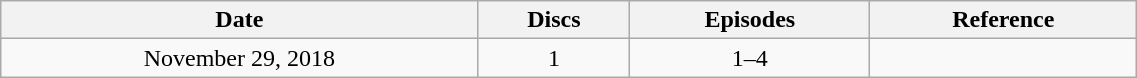<table class="wikitable" style="text-align: center; width: 60%;">
<tr>
<th scope="col" 125px;>Date</th>
<th scope="col">Discs</th>
<th scope="col">Episodes</th>
<th scope="col">Reference</th>
</tr>
<tr>
<td>November 29, 2018</td>
<td>1</td>
<td>1–4</td>
<td></td>
</tr>
</table>
